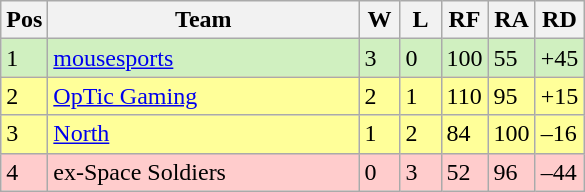<table class="wikitable style="text-align: center">
<tr>
<th width="20">Pos</th>
<th width="200">Team</th>
<th width="20">W</th>
<th width="20">L</th>
<th width="20">RF</th>
<th width="20">RA</th>
<th width="20">RD</th>
</tr>
<tr style="background: #D0F0C0;">
<td>1</td>
<td><a href='#'>mousesports</a></td>
<td>3</td>
<td>0</td>
<td>100</td>
<td>55</td>
<td>+45</td>
</tr>
<tr style="background: #FFFF99;">
<td>2</td>
<td><a href='#'>OpTic Gaming</a></td>
<td>2</td>
<td>1</td>
<td>110</td>
<td>95</td>
<td>+15</td>
</tr>
<tr style="background: #FFFF99;">
<td>3</td>
<td><a href='#'>North</a></td>
<td>1</td>
<td>2</td>
<td>84</td>
<td>100</td>
<td>–16</td>
</tr>
<tr style="background: #FFCCCC;">
<td>4</td>
<td>ex-Space Soldiers</td>
<td>0</td>
<td>3</td>
<td>52</td>
<td>96</td>
<td>–44</td>
</tr>
</table>
